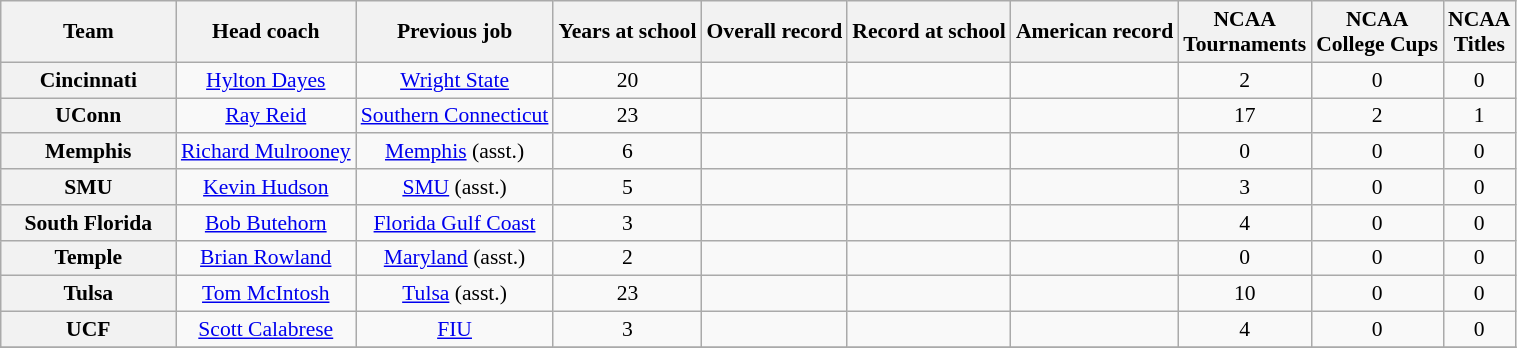<table class="wikitable sortable" style="text-align: center;font-size:90%;">
<tr>
<th width="110">Team</th>
<th>Head coach</th>
<th>Previous job</th>
<th>Years at school</th>
<th>Overall record</th>
<th>Record at school</th>
<th>American record</th>
<th>NCAA<br>Tournaments</th>
<th>NCAA<br>College Cups</th>
<th>NCAA<br>Titles</th>
</tr>
<tr>
<th style=>Cincinnati</th>
<td><a href='#'>Hylton Dayes</a></td>
<td><a href='#'>Wright State</a></td>
<td>20</td>
<td></td>
<td></td>
<td></td>
<td>2</td>
<td>0</td>
<td>0</td>
</tr>
<tr>
<th style=>UConn</th>
<td><a href='#'>Ray Reid</a></td>
<td><a href='#'>Southern Connecticut</a></td>
<td>23</td>
<td></td>
<td></td>
<td></td>
<td>17</td>
<td>2</td>
<td>1</td>
</tr>
<tr>
<th style=>Memphis</th>
<td><a href='#'>Richard Mulrooney</a></td>
<td><a href='#'>Memphis</a> (asst.)</td>
<td>6</td>
<td></td>
<td></td>
<td></td>
<td>0</td>
<td>0</td>
<td>0</td>
</tr>
<tr>
<th style=>SMU</th>
<td><a href='#'>Kevin Hudson</a></td>
<td><a href='#'>SMU</a> (asst.)</td>
<td>5</td>
<td></td>
<td></td>
<td></td>
<td>3</td>
<td>0</td>
<td>0</td>
</tr>
<tr>
<th style=>South Florida</th>
<td><a href='#'>Bob Butehorn</a></td>
<td><a href='#'>Florida Gulf Coast</a></td>
<td>3</td>
<td></td>
<td></td>
<td></td>
<td>4</td>
<td>0</td>
<td>0</td>
</tr>
<tr>
<th style=>Temple</th>
<td><a href='#'>Brian Rowland</a></td>
<td><a href='#'>Maryland</a> (asst.)</td>
<td>2</td>
<td></td>
<td></td>
<td></td>
<td>0</td>
<td>0</td>
<td>0</td>
</tr>
<tr>
<th style=>Tulsa</th>
<td><a href='#'>Tom McIntosh</a></td>
<td><a href='#'>Tulsa</a> (asst.)</td>
<td>23</td>
<td></td>
<td></td>
<td></td>
<td>10</td>
<td>0</td>
<td>0</td>
</tr>
<tr>
<th style=>UCF</th>
<td><a href='#'>Scott Calabrese</a></td>
<td><a href='#'>FIU</a></td>
<td>3</td>
<td></td>
<td></td>
<td></td>
<td>4</td>
<td>0</td>
<td>0</td>
</tr>
<tr>
</tr>
</table>
